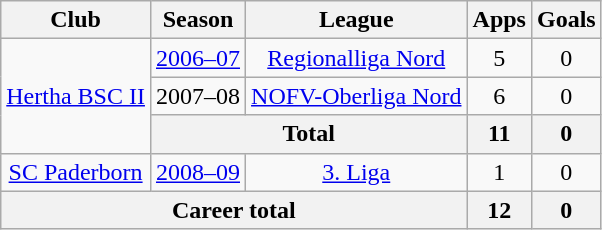<table class="wikitable" style="text-align:center">
<tr>
<th>Club</th>
<th>Season</th>
<th>League</th>
<th>Apps</th>
<th>Goals</th>
</tr>
<tr>
<td rowspan="3"><a href='#'>Hertha BSC II</a></td>
<td><a href='#'>2006–07</a></td>
<td><a href='#'>Regionalliga Nord</a></td>
<td>5</td>
<td>0</td>
</tr>
<tr>
<td>2007–08</td>
<td><a href='#'>NOFV-Oberliga Nord</a></td>
<td>6</td>
<td>0</td>
</tr>
<tr>
<th colspan="2">Total</th>
<th>11</th>
<th>0</th>
</tr>
<tr>
<td><a href='#'>SC Paderborn</a></td>
<td><a href='#'>2008–09</a></td>
<td><a href='#'>3. Liga</a></td>
<td>1</td>
<td>0</td>
</tr>
<tr>
<th colspan="3">Career total</th>
<th>12</th>
<th>0</th>
</tr>
</table>
